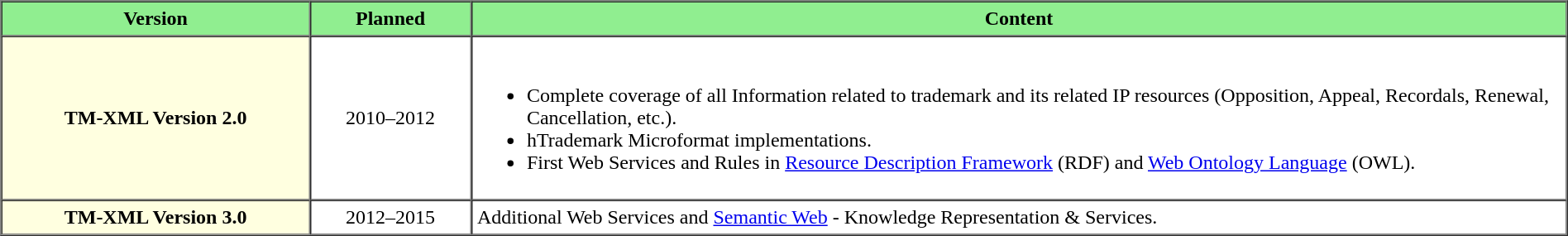<table border="1" cellpadding="4px" cellspacing="0px" width=100%>
<tr bgcolor="lightgreen" align="center">
<th>Version</th>
<th>Planned</th>
<th width=70%>Content</th>
</tr>
<tr>
<th bgcolor=lightyellow>TM-XML Version 2.0</th>
<td align=center>2010–2012</td>
<td><br><ul><li>Complete coverage of all Information related to trademark and its related IP resources (Opposition, Appeal, Recordals, Renewal, Cancellation, etc.).</li><li>hTrademark Microformat implementations.</li><li>First Web Services and Rules in <a href='#'>Resource Description Framework</a> (RDF) and <a href='#'>Web Ontology Language</a> (OWL).</li></ul></td>
</tr>
<tr>
<th bgcolor=lightyellow>TM-XML Version 3.0</th>
<td align=center>2012–2015</td>
<td>Additional Web Services and <a href='#'>Semantic Web</a> - Knowledge Representation & Services.</td>
</tr>
</table>
